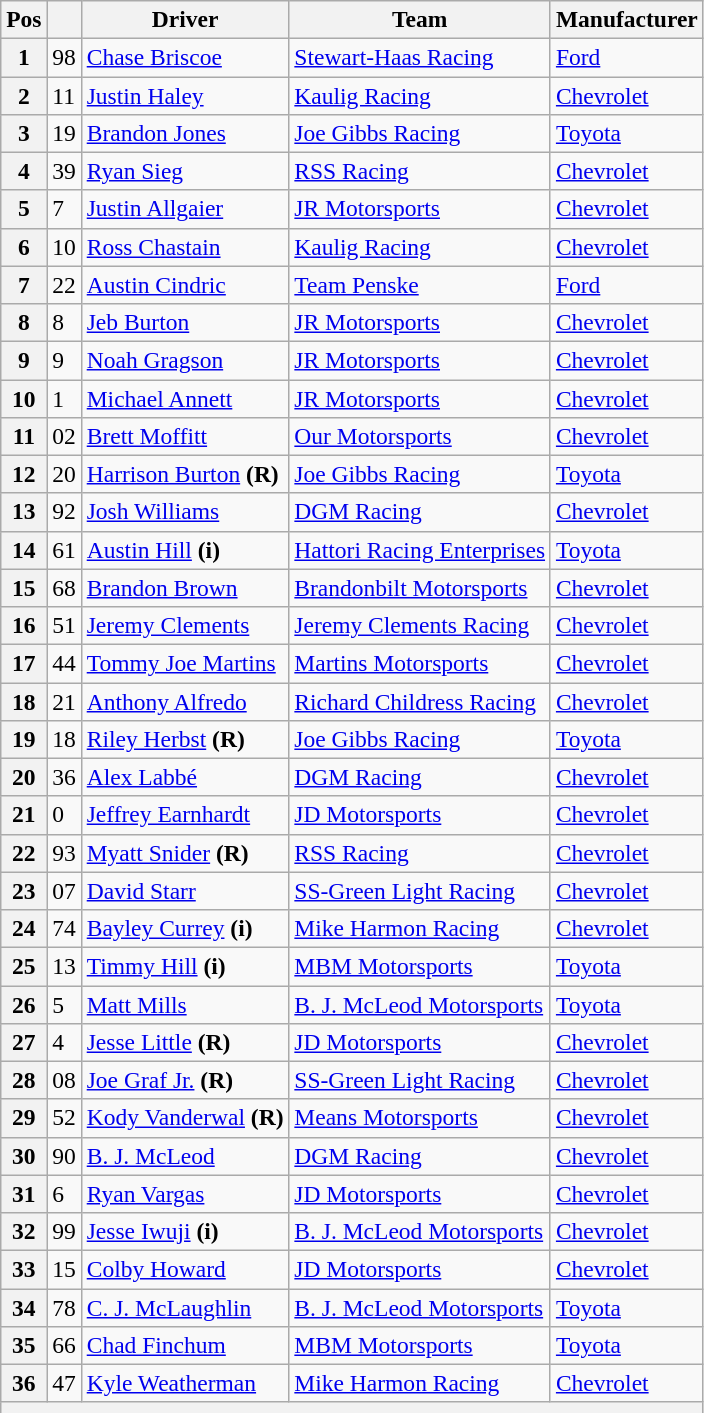<table class="wikitable" style="font-size:98%">
<tr>
<th>Pos</th>
<th></th>
<th>Driver</th>
<th>Team</th>
<th>Manufacturer</th>
</tr>
<tr>
<th>1</th>
<td>98</td>
<td><a href='#'>Chase Briscoe</a></td>
<td><a href='#'>Stewart-Haas Racing</a></td>
<td><a href='#'>Ford</a></td>
</tr>
<tr>
<th>2</th>
<td>11</td>
<td><a href='#'>Justin Haley</a></td>
<td><a href='#'>Kaulig Racing</a></td>
<td><a href='#'>Chevrolet</a></td>
</tr>
<tr>
<th>3</th>
<td>19</td>
<td><a href='#'>Brandon Jones</a></td>
<td><a href='#'>Joe Gibbs Racing</a></td>
<td><a href='#'>Toyota</a></td>
</tr>
<tr>
<th>4</th>
<td>39</td>
<td><a href='#'>Ryan Sieg</a></td>
<td><a href='#'>RSS Racing</a></td>
<td><a href='#'>Chevrolet</a></td>
</tr>
<tr>
<th>5</th>
<td>7</td>
<td><a href='#'>Justin Allgaier</a></td>
<td><a href='#'>JR Motorsports</a></td>
<td><a href='#'>Chevrolet</a></td>
</tr>
<tr>
<th>6</th>
<td>10</td>
<td><a href='#'>Ross Chastain</a></td>
<td><a href='#'>Kaulig Racing</a></td>
<td><a href='#'>Chevrolet</a></td>
</tr>
<tr>
<th>7</th>
<td>22</td>
<td><a href='#'>Austin Cindric</a></td>
<td><a href='#'>Team Penske</a></td>
<td><a href='#'>Ford</a></td>
</tr>
<tr>
<th>8</th>
<td>8</td>
<td><a href='#'>Jeb Burton</a></td>
<td><a href='#'>JR Motorsports</a></td>
<td><a href='#'>Chevrolet</a></td>
</tr>
<tr>
<th>9</th>
<td>9</td>
<td><a href='#'>Noah Gragson</a></td>
<td><a href='#'>JR Motorsports</a></td>
<td><a href='#'>Chevrolet</a></td>
</tr>
<tr>
<th>10</th>
<td>1</td>
<td><a href='#'>Michael Annett</a></td>
<td><a href='#'>JR Motorsports</a></td>
<td><a href='#'>Chevrolet</a></td>
</tr>
<tr>
<th>11</th>
<td>02</td>
<td><a href='#'>Brett Moffitt</a></td>
<td><a href='#'>Our Motorsports</a></td>
<td><a href='#'>Chevrolet</a></td>
</tr>
<tr>
<th>12</th>
<td>20</td>
<td><a href='#'>Harrison Burton</a> <strong>(R)</strong></td>
<td><a href='#'>Joe Gibbs Racing</a></td>
<td><a href='#'>Toyota</a></td>
</tr>
<tr>
<th>13</th>
<td>92</td>
<td><a href='#'>Josh Williams</a></td>
<td><a href='#'>DGM Racing</a></td>
<td><a href='#'>Chevrolet</a></td>
</tr>
<tr>
<th>14</th>
<td>61</td>
<td><a href='#'>Austin Hill</a> <strong>(i)</strong></td>
<td><a href='#'>Hattori Racing Enterprises</a></td>
<td><a href='#'>Toyota</a></td>
</tr>
<tr>
<th>15</th>
<td>68</td>
<td><a href='#'>Brandon Brown</a></td>
<td><a href='#'>Brandonbilt Motorsports</a></td>
<td><a href='#'>Chevrolet</a></td>
</tr>
<tr>
<th>16</th>
<td>51</td>
<td><a href='#'>Jeremy Clements</a></td>
<td><a href='#'>Jeremy Clements Racing</a></td>
<td><a href='#'>Chevrolet</a></td>
</tr>
<tr>
<th>17</th>
<td>44</td>
<td><a href='#'>Tommy Joe Martins</a></td>
<td><a href='#'>Martins Motorsports</a></td>
<td><a href='#'>Chevrolet</a></td>
</tr>
<tr>
<th>18</th>
<td>21</td>
<td><a href='#'>Anthony Alfredo</a></td>
<td><a href='#'>Richard Childress Racing</a></td>
<td><a href='#'>Chevrolet</a></td>
</tr>
<tr>
<th>19</th>
<td>18</td>
<td><a href='#'>Riley Herbst</a> <strong>(R)</strong></td>
<td><a href='#'>Joe Gibbs Racing</a></td>
<td><a href='#'>Toyota</a></td>
</tr>
<tr>
<th>20</th>
<td>36</td>
<td><a href='#'>Alex Labbé</a></td>
<td><a href='#'>DGM Racing</a></td>
<td><a href='#'>Chevrolet</a></td>
</tr>
<tr>
<th>21</th>
<td>0</td>
<td><a href='#'>Jeffrey Earnhardt</a></td>
<td><a href='#'>JD Motorsports</a></td>
<td><a href='#'>Chevrolet</a></td>
</tr>
<tr>
<th>22</th>
<td>93</td>
<td><a href='#'>Myatt Snider</a> <strong>(R)</strong></td>
<td><a href='#'>RSS Racing</a></td>
<td><a href='#'>Chevrolet</a></td>
</tr>
<tr>
<th>23</th>
<td>07</td>
<td><a href='#'>David Starr</a></td>
<td><a href='#'>SS-Green Light Racing</a></td>
<td><a href='#'>Chevrolet</a></td>
</tr>
<tr>
<th>24</th>
<td>74</td>
<td><a href='#'>Bayley Currey</a> <strong>(i)</strong></td>
<td><a href='#'>Mike Harmon Racing</a></td>
<td><a href='#'>Chevrolet</a></td>
</tr>
<tr>
<th>25</th>
<td>13</td>
<td><a href='#'>Timmy Hill</a> <strong>(i)</strong></td>
<td><a href='#'>MBM Motorsports</a></td>
<td><a href='#'>Toyota</a></td>
</tr>
<tr>
<th>26</th>
<td>5</td>
<td><a href='#'>Matt Mills</a></td>
<td><a href='#'>B. J. McLeod Motorsports</a></td>
<td><a href='#'>Toyota</a></td>
</tr>
<tr>
<th>27</th>
<td>4</td>
<td><a href='#'>Jesse Little</a> <strong>(R)</strong></td>
<td><a href='#'>JD Motorsports</a></td>
<td><a href='#'>Chevrolet</a></td>
</tr>
<tr>
<th>28</th>
<td>08</td>
<td><a href='#'>Joe Graf Jr.</a> <strong>(R)</strong></td>
<td><a href='#'>SS-Green Light Racing</a></td>
<td><a href='#'>Chevrolet</a></td>
</tr>
<tr>
<th>29</th>
<td>52</td>
<td><a href='#'>Kody Vanderwal</a> <strong>(R)</strong></td>
<td><a href='#'>Means Motorsports</a></td>
<td><a href='#'>Chevrolet</a></td>
</tr>
<tr>
<th>30</th>
<td>90</td>
<td><a href='#'>B. J. McLeod</a></td>
<td><a href='#'>DGM Racing</a></td>
<td><a href='#'>Chevrolet</a></td>
</tr>
<tr>
<th>31</th>
<td>6</td>
<td><a href='#'>Ryan Vargas</a></td>
<td><a href='#'>JD Motorsports</a></td>
<td><a href='#'>Chevrolet</a></td>
</tr>
<tr>
<th>32</th>
<td>99</td>
<td><a href='#'>Jesse Iwuji</a> <strong>(i)</strong></td>
<td><a href='#'>B. J. McLeod Motorsports</a></td>
<td><a href='#'>Chevrolet</a></td>
</tr>
<tr>
<th>33</th>
<td>15</td>
<td><a href='#'>Colby Howard</a></td>
<td><a href='#'>JD Motorsports</a></td>
<td><a href='#'>Chevrolet</a></td>
</tr>
<tr>
<th>34</th>
<td>78</td>
<td><a href='#'>C. J. McLaughlin</a></td>
<td><a href='#'>B. J. McLeod Motorsports</a></td>
<td><a href='#'>Toyota</a></td>
</tr>
<tr>
<th>35</th>
<td>66</td>
<td><a href='#'>Chad Finchum</a></td>
<td><a href='#'>MBM Motorsports</a></td>
<td><a href='#'>Toyota</a></td>
</tr>
<tr>
<th>36</th>
<td>47</td>
<td><a href='#'>Kyle Weatherman</a></td>
<td><a href='#'>Mike Harmon Racing</a></td>
<td><a href='#'>Chevrolet</a></td>
</tr>
<tr>
<th colspan="6"></th>
</tr>
<tr>
</tr>
</table>
